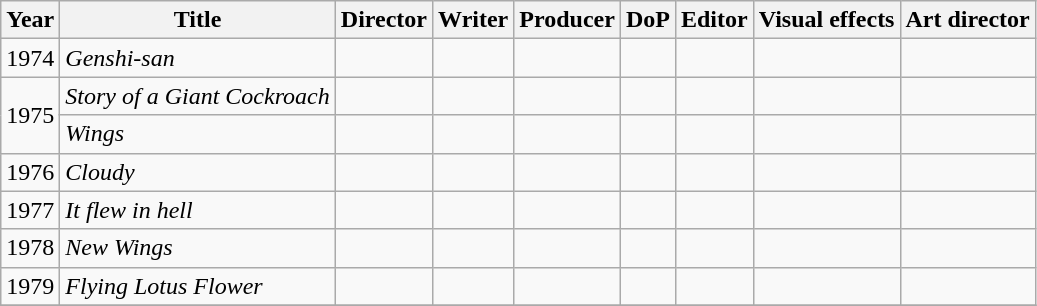<table class="wikitable">
<tr>
<th>Year</th>
<th>Title</th>
<th>Director</th>
<th>Writer</th>
<th>Producer</th>
<th>DoP</th>
<th>Editor</th>
<th>Visual effects</th>
<th>Art director</th>
</tr>
<tr>
<td>1974</td>
<td><em>Genshi-san</em></td>
<td></td>
<td></td>
<td></td>
<td></td>
<td></td>
<td></td>
<td></td>
</tr>
<tr>
<td rowspan=2>1975</td>
<td><em>Story of a Giant Cockroach</em></td>
<td></td>
<td></td>
<td></td>
<td></td>
<td></td>
<td></td>
<td></td>
</tr>
<tr>
<td><em>Wings</em></td>
<td></td>
<td></td>
<td></td>
<td></td>
<td></td>
<td></td>
<td></td>
</tr>
<tr>
<td>1976</td>
<td><em>Cloudy</em></td>
<td></td>
<td></td>
<td></td>
<td></td>
<td></td>
<td></td>
<td></td>
</tr>
<tr>
<td>1977</td>
<td><em>It flew in hell</em></td>
<td></td>
<td></td>
<td></td>
<td></td>
<td></td>
<td></td>
<td></td>
</tr>
<tr>
<td>1978</td>
<td><em>New Wings</em></td>
<td></td>
<td></td>
<td></td>
<td></td>
<td></td>
<td></td>
<td></td>
</tr>
<tr>
<td>1979</td>
<td><em>Flying Lotus Flower</em></td>
<td></td>
<td></td>
<td></td>
<td></td>
<td></td>
<td></td>
<td></td>
</tr>
<tr>
</tr>
</table>
